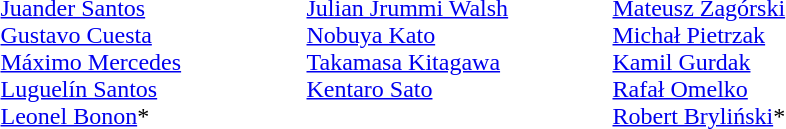<table>
<tr>
<td width=200 valign=top><em></em><br><a href='#'>Juander Santos</a><br><a href='#'>Gustavo Cuesta</a><br><a href='#'>Máximo Mercedes</a><br><a href='#'>Luguelín Santos</a><br><a href='#'>Leonel Bonon</a>*</td>
<td width=200 valign=top><em></em><br><a href='#'>Julian Jrummi Walsh</a><br><a href='#'>Nobuya Kato</a><br><a href='#'>Takamasa Kitagawa</a><br><a href='#'>Kentaro Sato</a></td>
<td width=200 valign=top><em></em><br><a href='#'>Mateusz Zagórski</a><br><a href='#'>Michał Pietrzak</a><br><a href='#'>Kamil Gurdak</a><br><a href='#'>Rafał Omelko</a><br><a href='#'>Robert Bryliński</a>*</td>
</tr>
</table>
